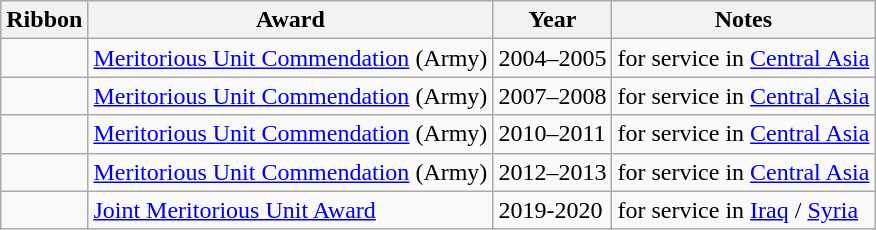<table class="wikitable" style="float:left;">
<tr style="background:#efefef;">
<th>Ribbon</th>
<th>Award</th>
<th>Year</th>
<th>Notes</th>
</tr>
<tr>
<td></td>
<td><a href='#'>Meritorious Unit Commendation</a> (Army)</td>
<td>2004–2005</td>
<td>for service in <a href='#'>Central Asia</a></td>
</tr>
<tr>
<td></td>
<td><a href='#'>Meritorious Unit Commendation</a> (Army)</td>
<td>2007–2008</td>
<td>for service in <a href='#'>Central Asia</a></td>
</tr>
<tr>
<td></td>
<td><a href='#'>Meritorious Unit Commendation</a> (Army)</td>
<td>2010–2011</td>
<td>for service in <a href='#'>Central Asia</a></td>
</tr>
<tr>
<td></td>
<td><a href='#'>Meritorious Unit Commendation</a> (Army)</td>
<td>2012–2013</td>
<td>for service in <a href='#'>Central Asia</a></td>
</tr>
<tr>
<td></td>
<td><a href='#'>Joint Meritorious Unit Award</a></td>
<td>2019-2020</td>
<td>for service in <a href='#'>Iraq</a> / <a href='#'>Syria</a></td>
</tr>
</table>
